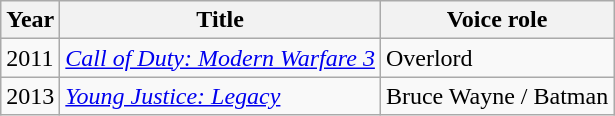<table class="wikitable sortable">
<tr>
<th>Year</th>
<th>Title</th>
<th>Voice role</th>
</tr>
<tr>
<td>2011</td>
<td><em><a href='#'>Call of Duty: Modern Warfare 3</a></em></td>
<td>Overlord</td>
</tr>
<tr>
<td>2013</td>
<td><em><a href='#'>Young Justice: Legacy</a></em></td>
<td>Bruce Wayne / Batman</td>
</tr>
</table>
